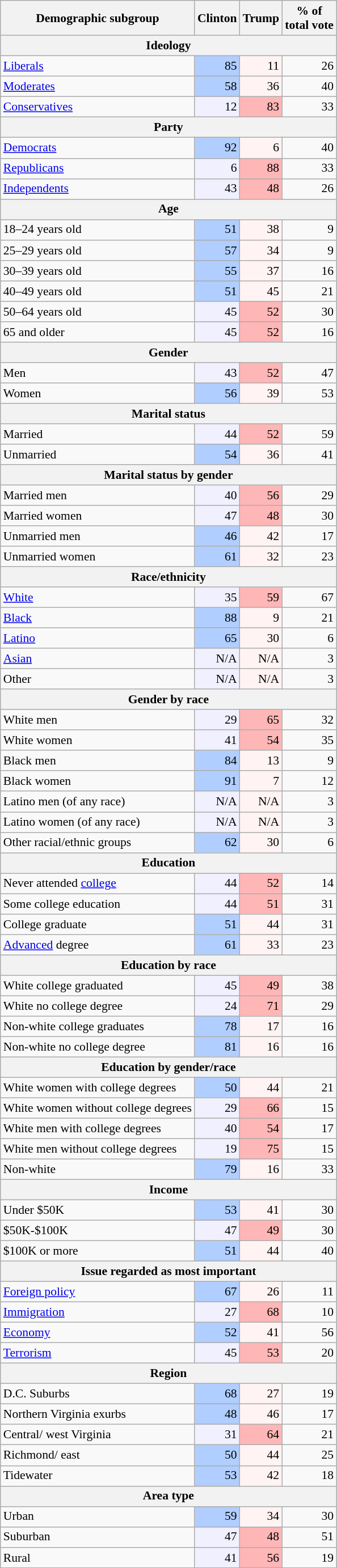<table class="wikitable sortable" style="font-size:90%; line-height:1.2">
<tr>
<th>Demographic subgroup</th>
<th>Clinton</th>
<th>Trump</th>
<th>% of<br>total vote</th>
</tr>
<tr>
<th colspan="4">Ideology</th>
</tr>
<tr>
<td><a href='#'>Liberals</a></td>
<td style="text-align:right; background:#B0CEFF;">85</td>
<td style="text-align:right; background:#FFF3F3;">11</td>
<td style="text-align:right;">26</td>
</tr>
<tr>
<td><a href='#'>Moderates</a></td>
<td style="text-align:right; background:#B0CEFF;">58</td>
<td style="text-align:right; background:#FFF3F3;">36</td>
<td style="text-align:right;">40</td>
</tr>
<tr>
<td><a href='#'>Conservatives</a></td>
<td style="text-align:right; background:#F0F0FF;">12</td>
<td style="text-align:right; background:#FFB6B6;">83</td>
<td style="text-align:right;">33</td>
</tr>
<tr>
<th colspan="4">Party</th>
</tr>
<tr>
<td><a href='#'>Democrats</a></td>
<td style="text-align:right; background:#B0CEFF;">92</td>
<td style="text-align:right; background:#FFF3F3;">6</td>
<td style="text-align:right;">40</td>
</tr>
<tr>
<td><a href='#'>Republicans</a></td>
<td style="text-align:right; background:#F0F0FF;">6</td>
<td style="text-align:right; background:#FFB6B6;">88</td>
<td style="text-align:right;">33</td>
</tr>
<tr>
<td><a href='#'>Independents</a></td>
<td style="text-align:right; background:#F0F0FF;">43</td>
<td style="text-align:right; background:#ffb6b6;">48</td>
<td style="text-align:right;">26</td>
</tr>
<tr>
<th colspan="4">Age</th>
</tr>
<tr>
<td>18–24 years old</td>
<td style="text-align:right; background:#b0ceff;">51</td>
<td style="text-align:right; background:#fff3f3;">38</td>
<td style="text-align:right;">9</td>
</tr>
<tr>
<td>25–29 years old</td>
<td style="text-align:right; background:#b0ceff;">57</td>
<td style="text-align:right; background:#fff3f3;">34</td>
<td style="text-align:right;">9</td>
</tr>
<tr>
<td>30–39 years old</td>
<td style="text-align:right; background:#b0ceff;">55</td>
<td style="text-align:right; background:#fff3f3;">37</td>
<td style="text-align:right;">16</td>
</tr>
<tr>
<td>40–49 years old</td>
<td style="text-align:right; background:#b0ceff;">51</td>
<td style="text-align:right; background:#fff3f3;">45</td>
<td style="text-align:right;">21</td>
</tr>
<tr>
<td>50–64 years old</td>
<td style="text-align:right; background:#f0f0ff;">45</td>
<td style="text-align:right; background:#ffb6b6;">52</td>
<td style="text-align:right;">30</td>
</tr>
<tr>
<td>65 and older</td>
<td style="text-align:right; background:#f0f0ff;">45</td>
<td style="text-align:right; background:#ffb6b6;">52</td>
<td style="text-align:right;">16</td>
</tr>
<tr>
<th colspan="4">Gender</th>
</tr>
<tr>
<td>Men</td>
<td style="text-align:right; background:#f0f0ff;">43</td>
<td style="text-align:right; background:#ffb6b6;">52</td>
<td style="text-align:right;">47</td>
</tr>
<tr>
<td>Women</td>
<td style="text-align:right; background:#b0ceff;">56</td>
<td style="text-align:right; background:#fff3f3;">39</td>
<td style="text-align:right;">53</td>
</tr>
<tr>
<th colspan="4">Marital status</th>
</tr>
<tr>
<td>Married</td>
<td style="text-align:right; background:#f0f0ff;">44</td>
<td style="text-align:right; background:#ffb6b6;">52</td>
<td style="text-align:right;">59</td>
</tr>
<tr>
<td>Unmarried</td>
<td style="text-align:right; background:#b0ceff;">54</td>
<td style="text-align:right; background:#fff3f3;">36</td>
<td style="text-align:right;">41</td>
</tr>
<tr>
<th colspan="4">Marital status by gender</th>
</tr>
<tr>
<td>Married men</td>
<td style="text-align:right; background:#f0f0ff;">40</td>
<td style="text-align:right; background:#ffb6b6;">56</td>
<td style="text-align:right;">29</td>
</tr>
<tr>
<td>Married women</td>
<td style="text-align:right; background:#f0f0ff;">47</td>
<td style="text-align:right; background:#ffb6b6;">48</td>
<td style="text-align:right;">30</td>
</tr>
<tr>
<td>Unmarried men</td>
<td style="text-align:right; background:#b0ceff;">46</td>
<td style="text-align:right; background:#fff3f3;">42</td>
<td style="text-align:right;">17</td>
</tr>
<tr>
<td>Unmarried women</td>
<td style="text-align:right; background:#b0ceff;">61</td>
<td style="text-align:right; background:#fff3f3;">32</td>
<td style="text-align:right;">23</td>
</tr>
<tr>
<th colspan="4">Race/ethnicity</th>
</tr>
<tr>
<td><a href='#'>White</a></td>
<td style="text-align:right; background:#f0f0ff;">35</td>
<td style="text-align:right; background:#ffb6b6;">59</td>
<td style="text-align:right;">67</td>
</tr>
<tr>
<td><a href='#'>Black</a></td>
<td style="text-align:right; background:#b0ceff;">88</td>
<td style="text-align:right; background:#fff3f3;">9</td>
<td style="text-align:right;">21</td>
</tr>
<tr>
<td><a href='#'>Latino</a></td>
<td style="text-align:right; background:#b0ceff;">65</td>
<td style="text-align:right; background:#fff3f3;">30</td>
<td style="text-align:right;">6</td>
</tr>
<tr>
<td><a href='#'>Asian</a></td>
<td style="text-align:right; background:#f0f0ff;">N/A</td>
<td style="text-align:right; background:#fff3f3;">N/A</td>
<td style="text-align:right;">3</td>
</tr>
<tr>
<td>Other</td>
<td style="text-align:right; background:#f0f0ff;">N/A</td>
<td style="text-align:right; background:#fff3f3;">N/A</td>
<td style="text-align:right;">3</td>
</tr>
<tr>
<th colspan="4">Gender by race</th>
</tr>
<tr>
<td>White men</td>
<td style="text-align:right; background:#f0f0ff;">29</td>
<td style="text-align:right; background:#ffb6b6;">65</td>
<td style="text-align:right;">32</td>
</tr>
<tr>
<td>White women</td>
<td style="text-align:right; background:#f0f0ff;">41</td>
<td style="text-align:right; background:#ffb6b6;">54</td>
<td style="text-align:right;">35</td>
</tr>
<tr>
<td>Black men</td>
<td style="text-align:right; background:#b0ceff;">84</td>
<td style="text-align:right; background:#fff3f3;">13</td>
<td style="text-align:right;">9</td>
</tr>
<tr>
<td>Black women</td>
<td style="text-align:right; background:#b0ceff;">91</td>
<td style="text-align:right; background:#fff3f3;">7</td>
<td style="text-align:right;">12</td>
</tr>
<tr>
<td>Latino men (of any race)</td>
<td style="text-align:right; background:#f0f0ff;">N/A</td>
<td style="text-align:right; background:#fff3f3;">N/A</td>
<td style="text-align:right;">3</td>
</tr>
<tr>
<td>Latino women (of any race)</td>
<td style="text-align:right; background:#f0f0ff;">N/A</td>
<td style="text-align:right; background:#fff3f3;">N/A</td>
<td style="text-align:right;">3</td>
</tr>
<tr>
<td>Other racial/ethnic groups</td>
<td style="text-align:right; background:#b0ceff;">62</td>
<td style="text-align:right; background:#fff3f3;">30</td>
<td style="text-align:right;">6</td>
</tr>
<tr>
<th colspan="4">Education</th>
</tr>
<tr>
<td>Never attended <a href='#'>college</a></td>
<td style="text-align:right; background:#f0f0ff;">44</td>
<td style="text-align:right; background:#ffb6b6;">52</td>
<td style="text-align:right;">14</td>
</tr>
<tr>
<td>Some college education</td>
<td style="text-align:right; background:#f0f0ff;">44</td>
<td style="text-align:right; background:#ffb6b6;">51</td>
<td style="text-align:right;">31</td>
</tr>
<tr>
<td>College graduate</td>
<td style="text-align:right; background:#b0ceff">51</td>
<td style="text-align:right; background:#fff3f3;">44</td>
<td style="text-align:right;">31</td>
</tr>
<tr>
<td><a href='#'>Advanced</a> degree</td>
<td style="text-align:right; background:#b0ceff;">61</td>
<td style="text-align:right; background:#fff3f3;">33</td>
<td style="text-align:right;">23</td>
</tr>
<tr>
<th colspan="4">Education by race</th>
</tr>
<tr>
<td>White college graduated</td>
<td style="text-align:right; background:#f0f0ff;">45</td>
<td style="text-align:right; background:#ffb6b6;">49</td>
<td style="text-align:right;">38</td>
</tr>
<tr>
<td>White no college degree</td>
<td style="text-align:right; background:#f0f0ff;">24</td>
<td style="text-align:right; background:#ffb6b6;">71</td>
<td style="text-align:right;">29</td>
</tr>
<tr>
<td>Non-white college graduates</td>
<td style="text-align:right; background:#b0ceff;">78</td>
<td style="text-align:right; background:#fff3f3;">17</td>
<td style="text-align:right;">16</td>
</tr>
<tr>
<td>Non-white no college degree</td>
<td style="text-align:right; background:#b0ceff;">81</td>
<td style="text-align:right; background:#fff3f3;">16</td>
<td style="text-align:right;">16</td>
</tr>
<tr>
<th colspan="4">Education by gender/race</th>
</tr>
<tr>
<td>White women with college degrees</td>
<td style="text-align:right; background:#b0ceff;">50</td>
<td style="text-align:right; background:#fff3f3;">44</td>
<td style="text-align:right;">21</td>
</tr>
<tr>
<td>White women without college degrees</td>
<td style="text-align:right; background:#f0f0ff;">29</td>
<td style="text-align:right; background:#ffb6b6;">66</td>
<td style="text-align:right;">15</td>
</tr>
<tr>
<td>White men with college degrees</td>
<td style="text-align:right; background:#f0f0ff;">40</td>
<td style="text-align:right; background:#ffb6b6;">54</td>
<td style="text-align:right;">17</td>
</tr>
<tr>
<td>White men without college degrees</td>
<td style="text-align:right; background:#f0f0ff;">19</td>
<td style="text-align:right; background:#ffb6b6;">75</td>
<td style="text-align:right;">15</td>
</tr>
<tr>
<td>Non-white</td>
<td style="text-align:right; background:#b0ceff;">79</td>
<td style="text-align:right; background:#fff3f3;">16</td>
<td style="text-align:right;">33</td>
</tr>
<tr>
<th colspan="4">Income</th>
</tr>
<tr>
<td>Under $50K</td>
<td style="text-align:right; background:#b0ceff;">53</td>
<td style="text-align:right; background:#fff3f3;">41</td>
<td style="text-align:right;">30</td>
</tr>
<tr>
<td>$50K-$100K</td>
<td style="text-align:right; background:#f0f0ff;">47</td>
<td style="text-align:right; background:#ffb6b6;">49</td>
<td style="text-align:right;">30</td>
</tr>
<tr>
<td>$100K or more</td>
<td style="text-align:right; background:#b0ceff;">51</td>
<td style="text-align:right; background:#fff3f3;">44</td>
<td style="text-align:right;">40</td>
</tr>
<tr>
<th colspan="4">Issue regarded as most important</th>
</tr>
<tr>
<td><a href='#'>Foreign policy</a></td>
<td style="text-align:right; background:#b0ceff;">67</td>
<td style="text-align:right; background:#fff3f3;">26</td>
<td style="text-align:right;">11</td>
</tr>
<tr>
<td><a href='#'>Immigration</a></td>
<td style="text-align:right; background:#f0f0ff;">27</td>
<td style="text-align:right; background:#ffb6b6;">68</td>
<td style="text-align:right;">10</td>
</tr>
<tr>
<td><a href='#'>Economy</a></td>
<td style="text-align:right; background:#b0ceff;">52</td>
<td style="text-align:right; background:#fff3f3;">41</td>
<td style="text-align:right;">56</td>
</tr>
<tr>
<td><a href='#'>Terrorism</a></td>
<td style="text-align:right; background:#f0f0ff;">45</td>
<td style="text-align:right; background:#ffb6b6;">53</td>
<td style="text-align:right;">20</td>
</tr>
<tr>
<th colspan="4">Region</th>
</tr>
<tr>
<td>D.C. Suburbs</td>
<td style="text-align:right; background:#b0ceff;">68</td>
<td style="text-align:right; background:#fff3f3;">27</td>
<td style="text-align:right;">19</td>
</tr>
<tr>
<td>Northern Virginia exurbs</td>
<td style="text-align:right; background:#b0ceff;">48</td>
<td style="text-align:right; background:#fff3f3;">46</td>
<td style="text-align:right;">17</td>
</tr>
<tr>
<td>Central/ west Virginia</td>
<td style="text-align:right; background:#f0f0ff;">31</td>
<td style="text-align:right; background:#ffb6b6;">64</td>
<td style="text-align:right;">21</td>
</tr>
<tr>
<td>Richmond/ east</td>
<td style="text-align:right; background:#b0ceff;">50</td>
<td style="text-align:right; background:#fff3f3;">44</td>
<td style="text-align:right;">25</td>
</tr>
<tr>
<td>Tidewater</td>
<td style="text-align:right; background:#b0ceff;">53</td>
<td style="text-align:right; background:#fff3f3;">42</td>
<td style="text-align:right;">18</td>
</tr>
<tr>
<th colspan="4">Area type</th>
</tr>
<tr>
<td>Urban</td>
<td style="text-align:right; background:#b0ceff;">59</td>
<td style="text-align:right; background:#fff3f3;">34</td>
<td style="text-align:right;">30</td>
</tr>
<tr>
<td>Suburban</td>
<td style="text-align:right; background:#f0f0ff;">47</td>
<td style="text-align:right; background:#FFB6B6;">48</td>
<td style="text-align:right;">51</td>
</tr>
<tr>
<td>Rural</td>
<td style="text-align:right; background:#F0F0FF;">41</td>
<td style="text-align:right; background:#FFB6B6;">56</td>
<td style="text-align:right;">19</td>
</tr>
</table>
